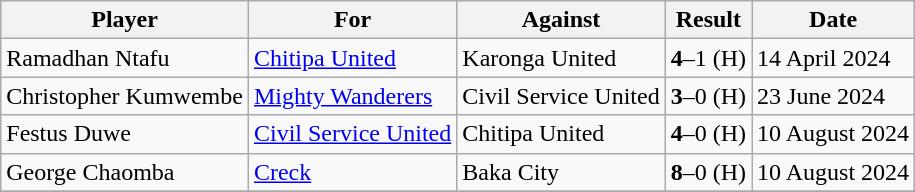<table class="wikitable sortable">
<tr>
<th>Player</th>
<th>For</th>
<th>Against</th>
<th align=center>Result</th>
<th>Date</th>
</tr>
<tr>
<td> Ramadhan Ntafu</td>
<td><a href='#'>Chitipa United</a></td>
<td>Karonga United</td>
<td align="center"><strong>4</strong>–1 (H)</td>
<td>14 April 2024</td>
</tr>
<tr>
<td> Christopher Kumwembe</td>
<td><a href='#'>Mighty Wanderers</a></td>
<td>Civil Service United</td>
<td align="center"><strong>3</strong>–0 (H)</td>
<td>23 June 2024</td>
</tr>
<tr>
<td> Festus Duwe</td>
<td><a href='#'>Civil Service United</a></td>
<td>Chitipa United</td>
<td align="center"><strong>4</strong>–0 (H)</td>
<td>10 August 2024</td>
</tr>
<tr>
<td> George Chaomba</td>
<td><a href='#'>Creck</a></td>
<td>Baka City</td>
<td align="center"><strong>8</strong>–0 (H)</td>
<td>10 August 2024</td>
</tr>
<tr>
</tr>
</table>
